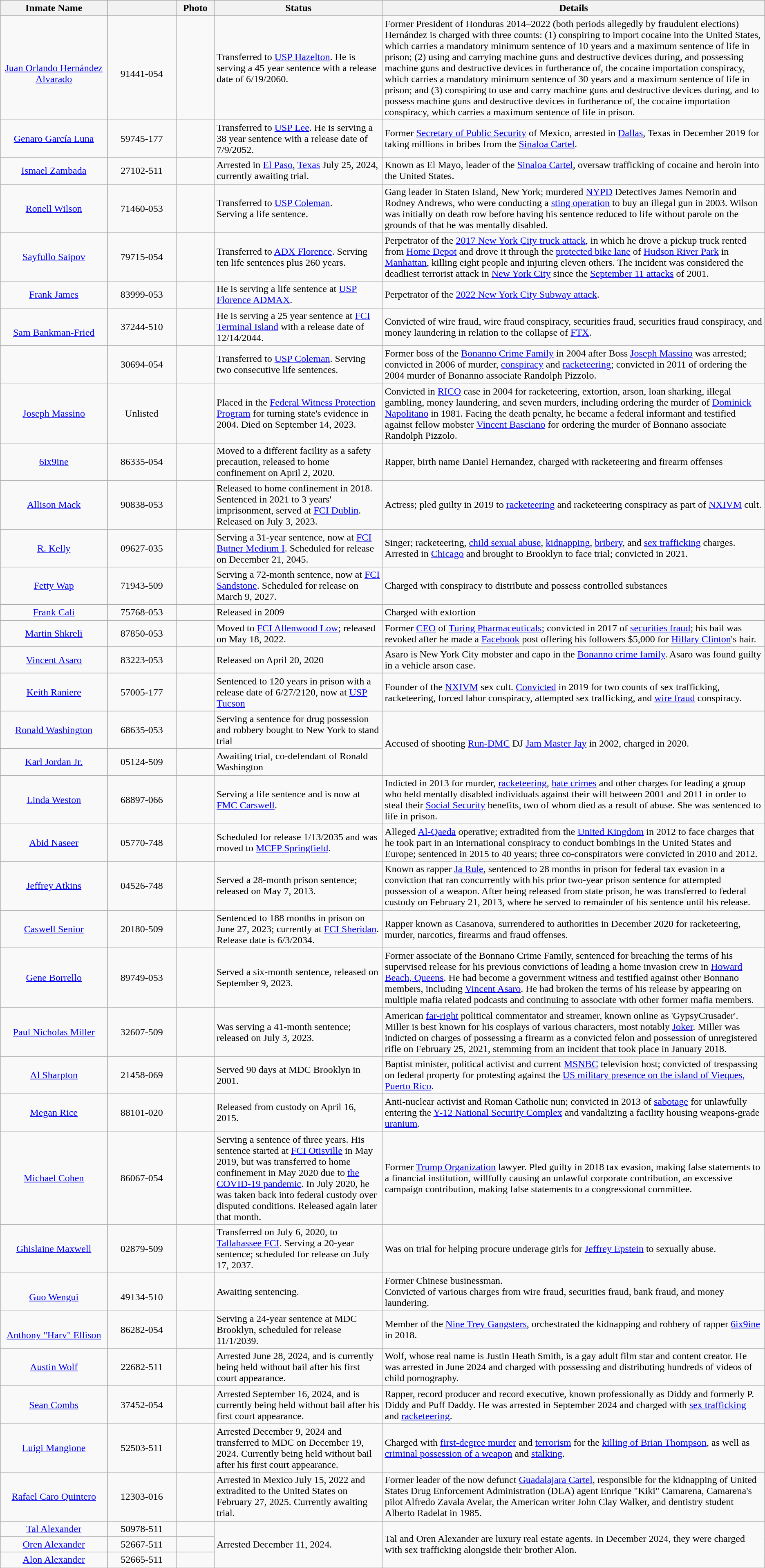<table class="wikitable sortable">
<tr>
<th width=14%>Inmate Name</th>
<th width=9%></th>
<th width=5%>Photo</th>
<th width=22%>Status</th>
<th width=55%>Details</th>
</tr>
<tr>
<td style="text-align:center;"><br><a href='#'>Juan Orlando Hernández Alvarado</a></td>
<td style="text-align:center;"><br>91441-054</td>
<td style="text-align:center;"><br></td>
<td>Transferred to <a href='#'>USP Hazelton</a>. He is serving a 45 year sentence with a release date of 6/19/2060.</td>
<td>Former President of Honduras 2014–2022 (both periods allegedly by fraudulent elections)<br>Hernández is charged with three counts: 
(1) conspiring to import cocaine into the United States, which carries a mandatory minimum sentence of 10 years and a maximum sentence of life in prison; 
(2) using and carrying machine guns and destructive devices during, and possessing machine guns and destructive devices in furtherance of, the cocaine importation conspiracy, which carries a mandatory minimum sentence of 30 years and a maximum sentence of life in prison; and 
(3) conspiring to use and carry machine guns and destructive devices during, and to possess machine guns and destructive devices in furtherance of, the cocaine importation conspiracy, which carries a maximum sentence of life in prison.</td>
</tr>
<tr>
<td style="text-align:center;"><a href='#'>Genaro García Luna</a></td>
<td style="text-align:center;">59745-177</td>
<td style="text-align:center;"></td>
<td>Transferred to <a href='#'>USP Lee</a>. He is serving a 38 year sentence with a release date of 7/9/2052.</td>
<td>Former <a href='#'>Secretary of Public Security</a> of Mexico, arrested in <a href='#'>Dallas</a>, Texas in December 2019 for taking millions in bribes from the <a href='#'>Sinaloa Cartel</a>.</td>
</tr>
<tr>
<td style="text-align:center;"><a href='#'>Ismael Zambada</a></td>
<td style="text-align:center;">27102-511</td>
<td style="text-align:center;"></td>
<td>Arrested in <a href='#'>El Paso</a>, <a href='#'>Texas</a> July 25, 2024, currently awaiting trial.</td>
<td>Known as El Mayo, leader of the <a href='#'>Sinaloa Cartel</a>, oversaw trafficking of cocaine and heroin into the United States.</td>
</tr>
<tr>
<td style="text-align:center;"><a href='#'>Ronell Wilson</a></td>
<td style="text-align:center;">71460-053</td>
<td style="text-align:center;"></td>
<td>Transferred to <a href='#'>USP Coleman</a>.<br>Serving a life sentence.</td>
<td>Gang leader in Staten Island, New York; murdered <a href='#'>NYPD</a> Detectives James Nemorin and Rodney Andrews, who were conducting a <a href='#'>sting operation</a> to buy an illegal gun in 2003. Wilson was initially on death row before having his sentence reduced to life without parole on the grounds of that he was mentally disabled.</td>
</tr>
<tr>
<td style="text-align:center;"><a href='#'>Sayfullo Saipov</a></td>
<td style="text-align:center;">79715-054</td>
<td style="text-align:center;"></td>
<td>Transferred to <a href='#'>ADX Florence</a>. Serving ten life sentences plus 260 years.</td>
<td>Perpetrator of the <a href='#'>2017 New York City truck attack</a>, in which he drove a pickup truck rented from <a href='#'>Home Depot</a> and drove it through the <a href='#'>protected bike lane</a> of <a href='#'>Hudson River Park</a> in <a href='#'>Manhattan</a>, killing eight people and injuring eleven others. The incident was considered the deadliest terrorist attack in <a href='#'>New York City</a> since the <a href='#'>September 11 attacks</a> of 2001.</td>
</tr>
<tr>
<td style="text-align:center;"><a href='#'>Frank James</a></td>
<td style="text-align:center;">83999-053</td>
<td style="text-align:center;"></td>
<td>He is serving a life sentence at <a href='#'>USP Florence ADMAX</a>.</td>
<td>Perpetrator of the <a href='#'>2022 New York City Subway attack</a>.</td>
</tr>
<tr>
<td style="text-align:center;"><br><a href='#'>Sam Bankman-Fried</a></td>
<td style="text-align:center;">37244-510</td>
<td style="text-align:center;"></td>
<td>He is serving a 25 year sentence at <a href='#'>FCI Terminal Island</a> with a release date of 12/14/2044.</td>
<td>Convicted of wire fraud, wire fraud conspiracy, securities fraud, securities fraud conspiracy, and money laundering in relation to the collapse of <a href='#'>FTX</a>.</td>
</tr>
<tr>
<td style="text-align:center;"></td>
<td style="text-align:center;">30694-054</td>
<td style="text-align:center;"></td>
<td>Transferred to <a href='#'>USP Coleman</a>. Serving two consecutive life sentences.</td>
<td>Former boss of the <a href='#'>Bonanno Crime Family</a> in 2004 after Boss <a href='#'>Joseph Massino</a> was arrested; convicted in 2006 of murder, <a href='#'>conspiracy</a> and <a href='#'>racketeering</a>; convicted in 2011 of ordering the 2004 murder of Bonanno associate Randolph Pizzolo.</td>
</tr>
<tr>
<td style="text-align:center;"><a href='#'>Joseph Massino</a></td>
<td style="text-align:center;">Unlisted</td>
<td style="text-align:center;"></td>
<td>Placed in the <a href='#'>Federal Witness Protection Program</a> for turning state's evidence in 2004. Died on September 14, 2023.</td>
<td>Convicted in <a href='#'>RICO</a> case in 2004 for racketeering, extortion, arson, loan sharking, illegal gambling, money laundering, and seven murders, including ordering the murder of <a href='#'>Dominick Napolitano</a> in 1981. Facing the death penalty, he became a federal informant and testified against fellow mobster <a href='#'>Vincent Basciano</a> for ordering the murder of Bonnano associate Randolph Pizzolo.</td>
</tr>
<tr>
<td style="text-align:center;"><a href='#'>6ix9ine</a></td>
<td style="text-align:center;">86335-054</td>
<td style="text-align:center;"></td>
<td>Moved to a different facility as a safety precaution, released to home confinement on April 2, 2020.</td>
<td>Rapper, birth name Daniel Hernandez, charged with racketeering and firearm offenses</td>
</tr>
<tr>
<td style="text-align:center;"><a href='#'>Allison Mack</a></td>
<td style="text-align:center;">90838-053</td>
<td style="text-align:center;"></td>
<td>Released to home confinement in 2018. Sentenced in 2021 to 3 years' imprisonment, served at <a href='#'>FCI Dublin</a>. Released on July 3, 2023.</td>
<td>Actress; pled guilty in 2019 to <a href='#'>racketeering</a> and racketeering conspiracy as part of <a href='#'>NXIVM</a> cult.</td>
</tr>
<tr>
<td style="text-align:center;"><a href='#'>R. Kelly</a></td>
<td style="text-align:center;">09627-035</td>
<td style="text-align:center;"></td>
<td>Serving a 31-year sentence, now at <a href='#'>FCI Butner Medium I</a>. Scheduled for release on December 21, 2045.</td>
<td>Singer; racketeering, <a href='#'>child sexual abuse</a>, <a href='#'>kidnapping</a>, <a href='#'>bribery</a>, and <a href='#'>sex trafficking</a> charges. Arrested in <a href='#'>Chicago</a> and brought to Brooklyn to face trial; convicted in 2021.</td>
</tr>
<tr>
<td style="text-align:center;"><a href='#'>Fetty Wap</a></td>
<td style="text-align:center;">71943-509</td>
<td></td>
<td>Serving a 72-month sentence, now at <a href='#'>FCI Sandstone</a>. Scheduled for release on March 9, 2027.</td>
<td>Charged with conspiracy to distribute and possess controlled substances</td>
</tr>
<tr>
<td style="text-align:center;"><a href='#'>Frank Cali</a></td>
<td style="text-align:center;">75768-053</td>
<td></td>
<td>Released in 2009</td>
<td>Charged with extortion</td>
</tr>
<tr>
<td style="text-align:center;"><a href='#'>Martin Shkreli</a></td>
<td style="text-align:center;">87850-053</td>
<td style="text-align:center;"></td>
<td>Moved to <a href='#'>FCI Allenwood Low</a>; released on May 18, 2022.</td>
<td>Former <a href='#'>CEO</a> of <a href='#'>Turing Pharmaceuticals</a>; convicted in 2017 of <a href='#'>securities fraud</a>; his bail was revoked after he made a <a href='#'>Facebook</a> post offering his followers $5,000 for <a href='#'>Hillary Clinton</a>'s hair.</td>
</tr>
<tr>
<td style="text-align:center;"><a href='#'>Vincent Asaro</a></td>
<td style="text-align:center;">83223-053</td>
<td></td>
<td>Released on April 20, 2020</td>
<td>Asaro is New York City mobster and capo in the <a href='#'>Bonanno crime family</a>. Asaro was found guilty in a vehicle arson case.</td>
</tr>
<tr>
<td style="text-align:center;"><a href='#'>Keith Raniere</a></td>
<td style="text-align:center;">57005-177</td>
<td></td>
<td>Sentenced to 120 years in prison with a release date of 6/27/2120, now at <a href='#'>USP Tucson</a></td>
<td>Founder of the <a href='#'>NXIVM</a> sex cult. <a href='#'>Convicted</a> in 2019 for two counts of sex trafficking, racketeering, forced labor conspiracy, attempted sex trafficking, and <a href='#'>wire fraud</a> conspiracy.</td>
</tr>
<tr>
<td style="text-align:center;"><a href='#'>Ronald Washington</a></td>
<td style="text-align:center;">68635-053</td>
<td></td>
<td>Serving a sentence for drug possession and robbery bought to New York to stand trial</td>
<td rowspan="2">Accused of shooting <a href='#'>Run-DMC</a> DJ <a href='#'>Jam Master Jay</a> in 2002, charged in 2020.</td>
</tr>
<tr>
<td style="text-align:center;"><a href='#'>Karl Jordan Jr.</a></td>
<td style="text-align:center;">05124-509</td>
<td></td>
<td>Awaiting trial, co-defendant of Ronald Washington</td>
</tr>
<tr>
<td style="text-align:center;"><a href='#'>Linda Weston</a></td>
<td style="text-align:center;">68897-066</td>
<td></td>
<td>Serving a life sentence and is now at <a href='#'>FMC Carswell</a>.</td>
<td>Indicted in 2013 for murder, <a href='#'>racketeering</a>, <a href='#'>hate crimes</a> and other charges for leading a group who held mentally disabled individuals against their will between 2001 and 2011 in order to steal their <a href='#'>Social Security</a> benefits, two of whom died as a result of abuse. She was sentenced to life in prison.</td>
</tr>
<tr>
<td style="text-align:center;"><a href='#'>Abid Naseer</a></td>
<td style="text-align:center;">05770-748</td>
<td></td>
<td>Scheduled for release  1/13/2035 and was moved to <a href='#'>MCFP Springfield</a>.</td>
<td>Alleged <a href='#'>Al-Qaeda</a> operative; extradited from the <a href='#'>United Kingdom</a> in 2012 to face charges that he took part in an international conspiracy to conduct bombings in the United States and Europe; sentenced in 2015 to 40 years; three co-conspirators were convicted in 2010 and 2012.</td>
</tr>
<tr>
<td style="text-align:center;"><a href='#'>Jeffrey Atkins</a></td>
<td style="text-align:center;">04526-748</td>
<td style="text-align:center;"></td>
<td>Served a 28-month prison sentence; released on May 7, 2013.</td>
<td>Known as rapper <a href='#'>Ja Rule</a>, sentenced to 28 months in prison for federal tax evasion in a conviction that ran concurrently with his prior two-year prison sentence for attempted possession of a weapon. After being released from state prison, he was transferred to federal custody on February 21, 2013, where he served to remainder of his sentence until his release.</td>
</tr>
<tr>
<td style="text-align:center;"><a href='#'>Caswell Senior</a></td>
<td style="text-align:center;">20180-509</td>
<td></td>
<td>Sentenced to 188 months in prison on June 27, 2023; currently at <a href='#'>FCI Sheridan</a>. Release date is 6/3/2034.</td>
<td>Rapper known as Casanova, surrendered to authorities in December 2020 for racketeering, murder, narcotics, firearms and fraud offenses.</td>
</tr>
<tr>
<td style="text-align:center;"><a href='#'>Gene Borrello</a></td>
<td style="text-align:center;">89749-053</td>
<td></td>
<td>Served a six-month sentence, released on September 9, 2023.</td>
<td>Former associate of the Bonnano Crime Family, sentenced for breaching the terms of his supervised release for his previous convictions of leading a home invasion crew in <a href='#'>Howard Beach, Queens</a>. He had become a government witness and testified against other Bonnano members, including <a href='#'>Vincent Asaro</a>. He had broken the terms of his release by appearing on multiple mafia related podcasts and continuing to associate with other former mafia members.</td>
</tr>
<tr>
<td style="text-align:center;"><a href='#'>Paul Nicholas Miller</a></td>
<td style="text-align:center;">32607-509</td>
<td style="text-align:center;"></td>
<td>Was serving a 41-month sentence; released on July 3, 2023.</td>
<td>American <a href='#'>far-right</a> political commentator and streamer, known online as 'GypsyCrusader'. Miller is best known for his cosplays of various characters, most notably <a href='#'>Joker</a>. Miller was indicted on charges of possessing a firearm as a convicted felon and possession of unregistered rifle on February 25, 2021, stemming from an incident that took place in January 2018.</td>
</tr>
<tr>
<td style="text-align:center;"><a href='#'>Al Sharpton</a></td>
<td style="text-align:center;">21458-069</td>
<td style="text-align:center;"></td>
<td>Served 90 days at MDC Brooklyn in 2001.</td>
<td>Baptist minister, political activist and current <a href='#'>MSNBC</a> television host; convicted of trespassing on federal property for protesting against the <a href='#'>US military presence on the island of Vieques, Puerto Rico</a>.</td>
</tr>
<tr>
<td style="text-align:center;"><a href='#'>Megan Rice</a></td>
<td style="text-align:center;">88101-020</td>
<td></td>
<td>Released from custody on April 16, 2015.</td>
<td>Anti-nuclear activist and Roman Catholic nun; convicted in 2013 of <a href='#'>sabotage</a> for unlawfully entering the <a href='#'>Y-12 National Security Complex</a> and vandalizing a facility housing weapons-grade <a href='#'>uranium</a>.</td>
</tr>
<tr>
<td style="text-align:center;"><a href='#'>Michael Cohen</a></td>
<td style="text-align:center;">86067-054</td>
<td style="text-align:center;"></td>
<td>Serving a sentence of three years. His sentence started at <a href='#'>FCI Otisville</a> in May 2019, but was transferred to home confinement in May 2020 due to <a href='#'>the COVID-19 pandemic</a>. In July 2020, he was taken back into federal custody over disputed conditions. Released again later that month.</td>
<td>Former <a href='#'>Trump Organization</a> lawyer. Pled guilty in 2018 tax evasion, making false statements to a financial institution, willfully causing an unlawful corporate contribution, an excessive campaign contribution, making false statements to a congressional committee.</td>
</tr>
<tr>
<td style="text-align:center;"><a href='#'>Ghislaine Maxwell</a></td>
<td style="text-align:center;">02879-509</td>
<td style="text-align:center;"></td>
<td>Transferred on July 6, 2020, to <a href='#'>Tallahassee FCI</a>. Serving a 20-year sentence; scheduled for release on July 17, 2037.</td>
<td>Was on trial for helping procure underage girls for <a href='#'>Jeffrey Epstein</a> to sexually abuse.</td>
</tr>
<tr>
<td style="text-align:center;"><br><a href='#'>Guo Wengui</a></td>
<td style="text-align:center;"><br>49134-510</td>
<td style="text-align:center;"><br></td>
<td>Awaiting sentencing.</td>
<td>Former Chinese businessman.<br>Convicted of various charges from wire fraud, securities fraud, bank fraud, and money laundering. </td>
</tr>
<tr>
<td style="text-align:center;"><br><a href='#'>Anthony "Harv" Ellison</a></td>
<td style="text-align:center;">86282-054</td>
<td></td>
<td>Serving a 24-year sentence at MDC Brooklyn, scheduled for release 11/1/2039.</td>
<td>Member of the <a href='#'>Nine Trey Gangsters</a>, orchestrated the kidnapping and robbery of rapper <a href='#'>6ix9ine</a> in 2018.</td>
</tr>
<tr>
<td style="text-align:center;"><a href='#'>Austin Wolf</a></td>
<td style="text-align:center;">22682-511</td>
<td></td>
<td>Arrested June 28, 2024, and is currently being held without bail after his first court appearance.</td>
<td>Wolf, whose real name is Justin Heath Smith, is a gay adult film star and content creator. He was arrested in June 2024 and charged with possessing and distributing hundreds of videos of child pornography.</td>
</tr>
<tr>
<td style="text-align:center;"><a href='#'>Sean Combs</a></td>
<td style="text-align:center;">37452-054</td>
<td></td>
<td>Arrested September 16, 2024, and is currently being held without bail after his first court appearance.</td>
<td>Rapper, record producer and record executive, known professionally as Diddy and formerly P. Diddy and Puff Daddy. He was arrested in September 2024 and charged with <a href='#'>sex trafficking</a> and <a href='#'>racketeering</a>.</td>
</tr>
<tr>
<td style="text-align:center;"><a href='#'>Luigi Mangione</a></td>
<td style="text-align:center;">52503-511</td>
<td></td>
<td>Arrested December 9, 2024 and transferred to MDC on December 19, 2024.  Currently being held without bail after his first court appearance.</td>
<td>Charged with <a href='#'>first-degree murder</a> and <a href='#'>terrorism</a> for the <a href='#'>killing of Brian Thompson</a>, as well as <a href='#'>criminal possession of a weapon</a> and <a href='#'>stalking</a>.</td>
</tr>
<tr>
<td style="text-align:center;"><a href='#'>Rafael Caro Quintero</a></td>
<td style="text-align:center;">12303-016</td>
<td></td>
<td>Arrested in Mexico July 15, 2022 and extradited to the United States on February 27, 2025. Currently awaiting trial.</td>
<td>Former leader of the now defunct <a href='#'>Guadalajara Cartel</a>, responsible for the kidnapping of United States Drug Enforcement Administration (DEA) agent Enrique "Kiki" Camarena, Camarena's pilot Alfredo Zavala Avelar, the American writer John Clay Walker, and dentistry student Alberto Radelat in 1985.</td>
</tr>
<tr>
<td style="text-align:center;"><a href='#'>Tal Alexander</a></td>
<td style="text-align:center;">50978-511</td>
<td></td>
<td rowspan="3">Arrested December 11, 2024.</td>
<td rowspan="3">Tal and Oren Alexander are luxury real estate agents. In December 2024, they were charged with sex trafficking alongside their brother Alon.</td>
</tr>
<tr>
<td style="text-align:center;"><a href='#'>Oren Alexander</a></td>
<td style="text-align:center;">52667-511</td>
<td></td>
</tr>
<tr>
<td style="text-align:center;"><a href='#'>Alon Alexander</a></td>
<td style="text-align:center;">52665-511</td>
<td></td>
</tr>
</table>
